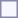<table style="border:1px solid #8888aa; background-color:#f7f8ff; padding:5px; font-size:95%; margin: 0px 12px 12px 0px;">
</table>
